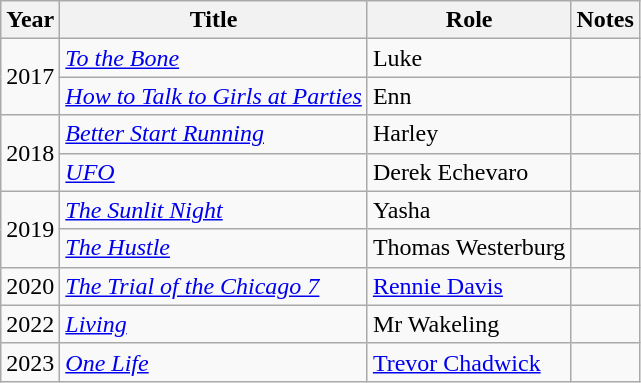<table class="wikitable">
<tr>
<th>Year</th>
<th>Title</th>
<th>Role</th>
<th>Notes</th>
</tr>
<tr>
<td rowspan="2">2017</td>
<td><em><a href='#'>To the Bone</a></em></td>
<td>Luke</td>
<td></td>
</tr>
<tr>
<td><em><a href='#'>How to Talk to Girls at Parties</a></em></td>
<td>Enn</td>
<td></td>
</tr>
<tr>
<td rowspan=2>2018</td>
<td><em><a href='#'>Better Start Running</a></em></td>
<td>Harley</td>
<td></td>
</tr>
<tr>
<td><em><a href='#'>UFO</a></em></td>
<td>Derek Echevaro</td>
<td></td>
</tr>
<tr>
<td rowspan=2>2019</td>
<td><em><a href='#'>The Sunlit Night</a></em></td>
<td>Yasha</td>
<td></td>
</tr>
<tr>
<td><em><a href='#'>The Hustle</a></em></td>
<td>Thomas Westerburg</td>
<td></td>
</tr>
<tr>
<td>2020</td>
<td><em><a href='#'>The Trial of the Chicago 7</a></em></td>
<td><a href='#'>Rennie Davis</a></td>
<td></td>
</tr>
<tr>
<td>2022</td>
<td><em><a href='#'>Living</a></em></td>
<td>Mr Wakeling</td>
<td></td>
</tr>
<tr>
<td>2023</td>
<td><em><a href='#'>One Life</a></em></td>
<td><a href='#'>Trevor Chadwick</a></td>
<td></td>
</tr>
</table>
